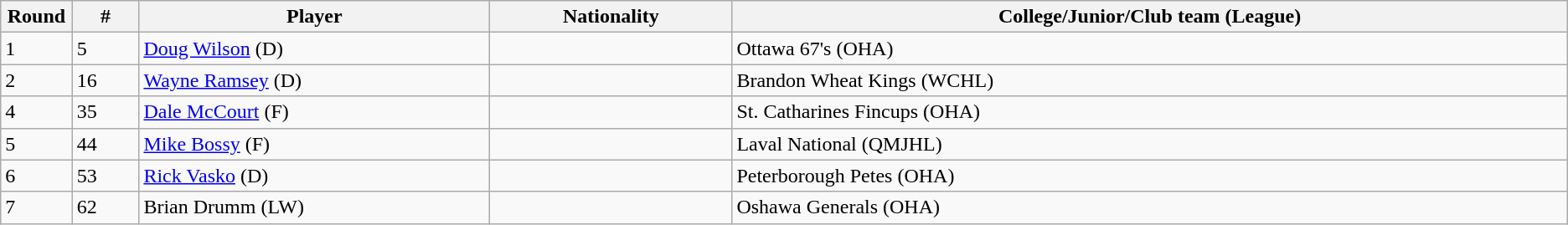<table class="wikitable">
<tr align="center">
<th bgcolor="#DDDDFF" width="4.0%">Round</th>
<th bgcolor="#DDDDFF" width="4.0%">#</th>
<th bgcolor="#DDDDFF" width="21.0%">Player</th>
<th bgcolor="#DDDDFF" width="14.5%">Nationality</th>
<th bgcolor="#DDDDFF" width="50.0%">College/Junior/Club team (League)</th>
</tr>
<tr>
<td>1</td>
<td>5</td>
<td><a href='#'>Doug Wilson</a> (D)</td>
<td></td>
<td>Ottawa 67's (OHA)</td>
</tr>
<tr>
<td>2</td>
<td>16</td>
<td><a href='#'>Wayne Ramsey</a> (D)</td>
<td></td>
<td>Brandon Wheat Kings (WCHL)</td>
</tr>
<tr>
<td>4</td>
<td>35</td>
<td><a href='#'>Dale McCourt</a> (F)</td>
<td></td>
<td>St. Catharines Fincups (OHA)</td>
</tr>
<tr>
<td>5</td>
<td>44</td>
<td><a href='#'>Mike Bossy</a> (F)</td>
<td></td>
<td>Laval National (QMJHL)</td>
</tr>
<tr>
<td>6</td>
<td>53</td>
<td><a href='#'>Rick Vasko</a> (D)</td>
<td></td>
<td>Peterborough Petes (OHA)</td>
</tr>
<tr>
<td>7</td>
<td>62</td>
<td>Brian Drumm (LW)</td>
<td></td>
<td>Oshawa Generals (OHA)</td>
</tr>
</table>
